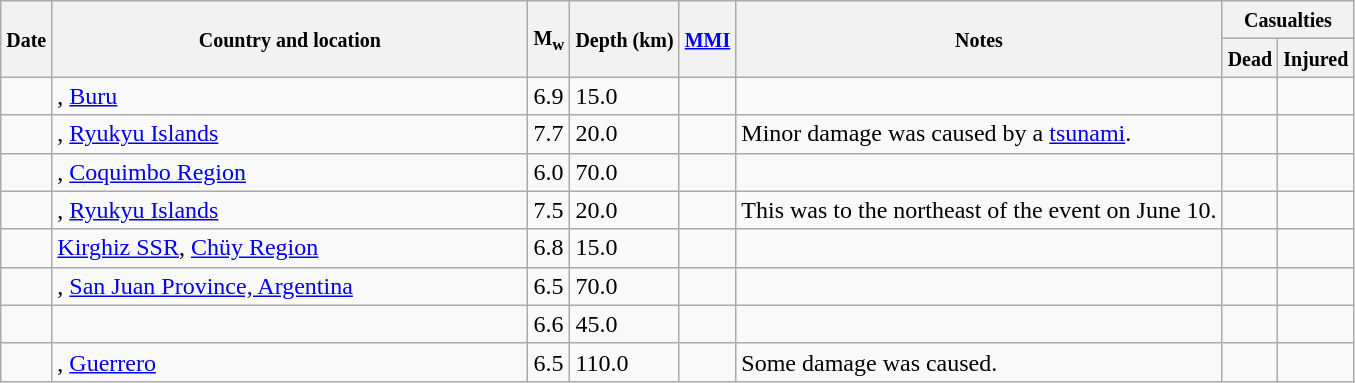<table class="wikitable sortable sort-under" style="border:1px black; margin-left:1em;">
<tr>
<th rowspan="2"><small>Date</small></th>
<th rowspan="2" style="width: 310px"><small>Country and location</small></th>
<th rowspan="2"><small>M<sub>w</sub></small></th>
<th rowspan="2"><small>Depth (km)</small></th>
<th rowspan="2"><small><a href='#'>MMI</a></small></th>
<th rowspan="2" class="unsortable"><small>Notes</small></th>
<th colspan="2"><small>Casualties</small></th>
</tr>
<tr>
<th><small>Dead</small></th>
<th><small>Injured</small></th>
</tr>
<tr>
<td></td>
<td>, <a href='#'>Buru</a></td>
<td>6.9</td>
<td>15.0</td>
<td></td>
<td></td>
<td></td>
<td></td>
</tr>
<tr>
<td></td>
<td>, <a href='#'>Ryukyu Islands</a></td>
<td>7.7</td>
<td>20.0</td>
<td></td>
<td>Minor damage was caused by a <a href='#'>tsunami</a>.</td>
<td></td>
<td></td>
</tr>
<tr>
<td></td>
<td>, <a href='#'>Coquimbo Region</a></td>
<td>6.0</td>
<td>70.0</td>
<td></td>
<td></td>
<td></td>
<td></td>
</tr>
<tr>
<td></td>
<td>, <a href='#'>Ryukyu Islands</a></td>
<td>7.5</td>
<td>20.0</td>
<td></td>
<td>This was to the northeast of the event on June 10.</td>
<td></td>
<td></td>
</tr>
<tr>
<td></td>
<td> <a href='#'>Kirghiz SSR</a>, <a href='#'>Chüy Region</a></td>
<td>6.8</td>
<td>15.0</td>
<td></td>
<td></td>
<td></td>
<td></td>
</tr>
<tr>
<td></td>
<td>, <a href='#'>San Juan Province, Argentina</a></td>
<td>6.5</td>
<td>70.0</td>
<td></td>
<td></td>
<td></td>
<td></td>
</tr>
<tr>
<td></td>
<td></td>
<td>6.6</td>
<td>45.0</td>
<td></td>
<td></td>
<td></td>
<td></td>
</tr>
<tr>
<td></td>
<td>, <a href='#'>Guerrero</a></td>
<td>6.5</td>
<td>110.0</td>
<td></td>
<td>Some damage was caused.</td>
<td></td>
<td></td>
</tr>
</table>
